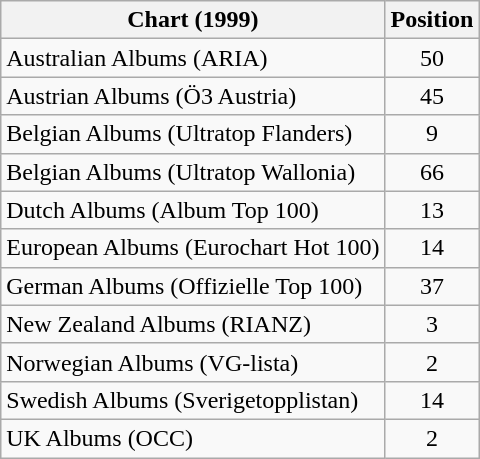<table class="wikitable sortable">
<tr>
<th>Chart (1999)</th>
<th>Position</th>
</tr>
<tr>
<td>Australian Albums (ARIA)</td>
<td style="text-align:center;">50</td>
</tr>
<tr>
<td>Austrian Albums (Ö3 Austria)</td>
<td style="text-align:center;">45</td>
</tr>
<tr>
<td>Belgian Albums (Ultratop Flanders)</td>
<td align="center">9</td>
</tr>
<tr>
<td>Belgian Albums (Ultratop Wallonia)</td>
<td align="center">66</td>
</tr>
<tr>
<td>Dutch Albums (Album Top 100)</td>
<td align="center">13</td>
</tr>
<tr>
<td align="left">European Albums (Eurochart Hot 100)</td>
<td align="center">14</td>
</tr>
<tr>
<td>German Albums (Offizielle Top 100)</td>
<td align="center">37</td>
</tr>
<tr>
<td>New Zealand Albums (RIANZ)</td>
<td style="text-align:center;">3</td>
</tr>
<tr>
<td>Norwegian Albums (VG-lista)</td>
<td align="center">2</td>
</tr>
<tr>
<td align="left">Swedish Albums (Sverigetopplistan)</td>
<td align="center">14</td>
</tr>
<tr>
<td>UK Albums (OCC)</td>
<td style="text-align:center;">2</td>
</tr>
</table>
